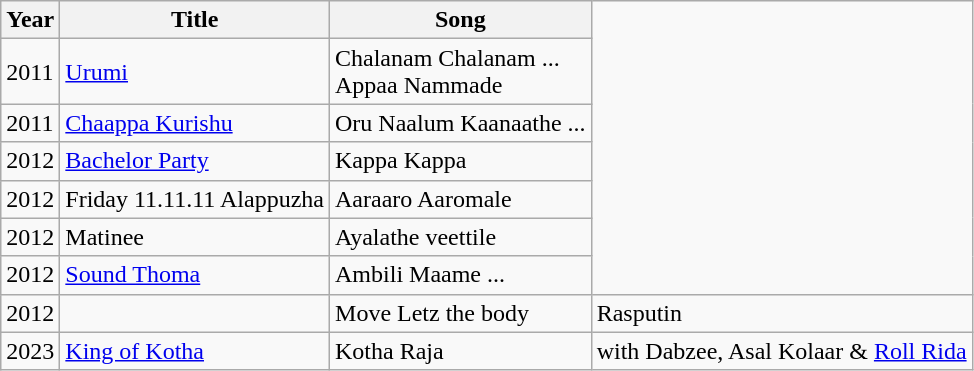<table class="wikitable">
<tr>
<th>Year</th>
<th>Title</th>
<th>Song</th>
</tr>
<tr>
<td>2011</td>
<td><a href='#'>Urumi</a></td>
<td>Chalanam Chalanam ...<br>Appaa Nammade </td>
</tr>
<tr>
<td>2011</td>
<td><a href='#'>Chaappa Kurishu</a></td>
<td>Oru Naalum Kaanaathe ...</td>
</tr>
<tr>
<td>2012</td>
<td><a href='#'>Bachelor Party</a></td>
<td>Kappa Kappa</td>
</tr>
<tr>
<td>2012</td>
<td>Friday 11.11.11 Alappuzha</td>
<td>Aaraaro Aaromale</td>
</tr>
<tr>
<td>2012</td>
<td>Matinee</td>
<td>Ayalathe veettile</td>
</tr>
<tr>
<td>2012</td>
<td><a href='#'>Sound Thoma</a></td>
<td>Ambili Maame ...</td>
</tr>
<tr>
<td>2012</td>
<td></td>
<td>Move Letz the body</td>
<td>Rasputin</td>
</tr>
<tr>
<td>2023</td>
<td><a href='#'>King of Kotha</a></td>
<td>Kotha Raja</td>
<td>with Dabzee, Asal Kolaar & <a href='#'>Roll Rida</a></td>
</tr>
</table>
